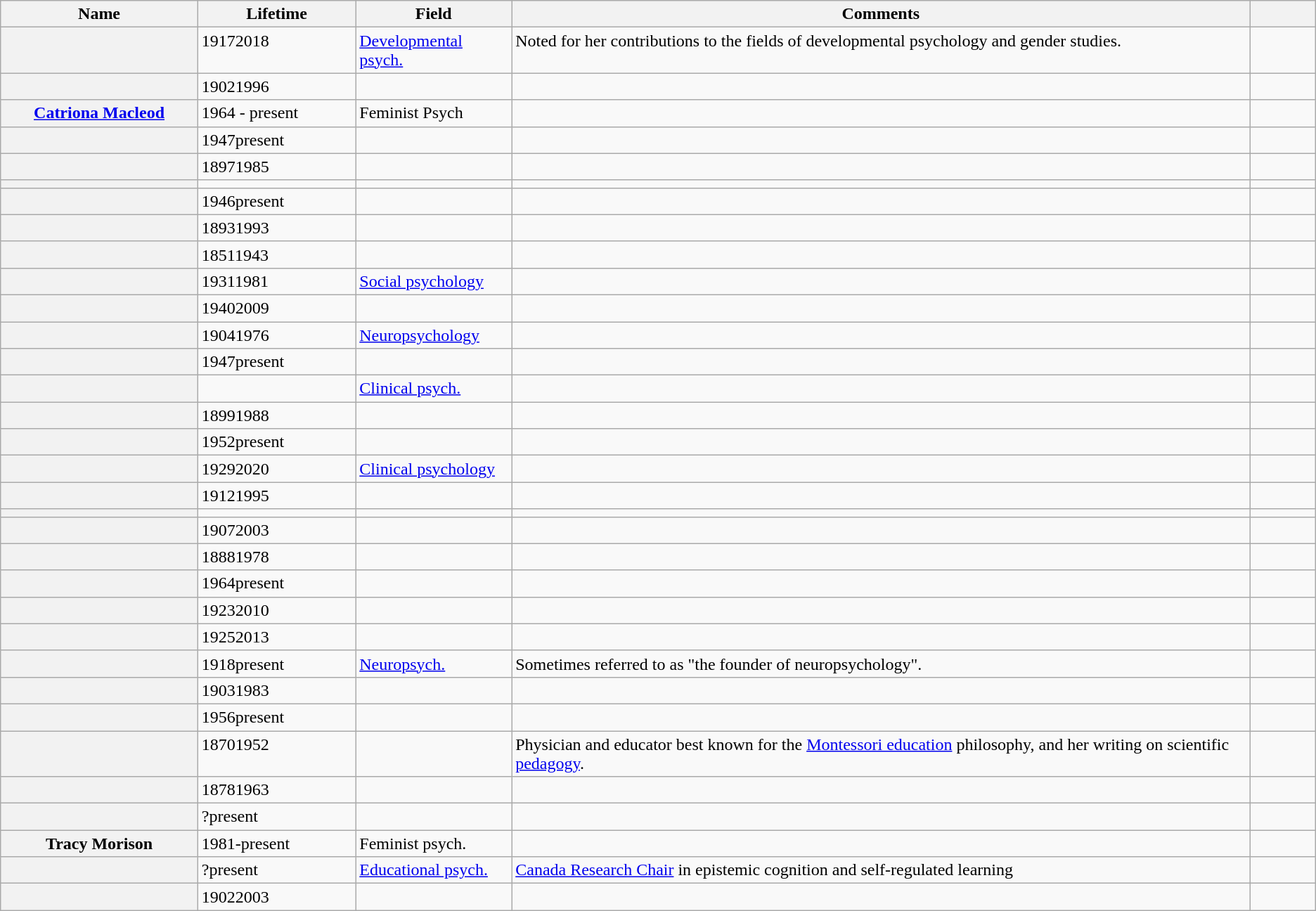<table class="sortable wikitable plainrowheaders">
<tr>
<th width="15%" scope="col">Name</th>
<th width="12%" scope="col">Lifetime</th>
<th>Field</th>
<th>Comments</th>
<th class="unsortable" width="5%" scope="col"></th>
</tr>
<tr style="vertical-align: top;">
<th scope="row"></th>
<td>19172018</td>
<td><a href='#'>Developmental psych.</a></td>
<td>Noted for her contributions to the fields of developmental psychology and gender studies.</td>
<td align="center"></td>
</tr>
<tr style="vertical-align: top;">
<th scope="row"></th>
<td>19021996</td>
<td></td>
<td></td>
<td align="center"></td>
</tr>
<tr>
<th><a href='#'>Catriona Macleod</a></th>
<td>1964 - present</td>
<td>Feminist Psych</td>
<td></td>
<td></td>
</tr>
<tr style="vertical-align: top;">
<th scope="row"></th>
<td>1947present</td>
<td></td>
<td></td>
<td align="center"></td>
</tr>
<tr style="vertical-align: top;">
<th scope="row"></th>
<td>18971985</td>
<td></td>
<td></td>
<td align="center"></td>
</tr>
<tr style="vertical-align: top;">
<th scope="row"></th>
<td></td>
<td></td>
<td></td>
<td align="center"></td>
</tr>
<tr style="vertical-align: top;">
<th scope="row"></th>
<td>1946present</td>
<td></td>
<td></td>
<td align="center"></td>
</tr>
<tr style="vertical-align: top;">
<th scope="row"></th>
<td>18931993</td>
<td></td>
<td></td>
<td align="center"></td>
</tr>
<tr style="vertical-align: top;">
<th scope="row"></th>
<td>18511943</td>
<td></td>
<td></td>
<td align="center"></td>
</tr>
<tr style="vertical-align: top;">
<th scope="row"></th>
<td>19311981</td>
<td><a href='#'>Social psychology</a></td>
<td></td>
<td align="center"></td>
</tr>
<tr style="vertical-align: top;">
<th scope="row"></th>
<td>19402009</td>
<td></td>
<td></td>
<td align="center"></td>
</tr>
<tr style="vertical-align: top;">
<th scope="row"></th>
<td>19041976</td>
<td><a href='#'>Neuropsychology</a></td>
<td></td>
<td align="center"></td>
</tr>
<tr style="vertical-align: top;">
<th scope="row"></th>
<td>1947present</td>
<td></td>
<td></td>
<td align="center"></td>
</tr>
<tr style="vertical-align: top;">
<th scope="row"></th>
<td></td>
<td><a href='#'>Clinical psych.</a></td>
<td></td>
<td align="center"></td>
</tr>
<tr style="vertical-align: top;">
<th scope="row"></th>
<td>18991988</td>
<td></td>
<td></td>
<td align="center"></td>
</tr>
<tr style="vertical-align: top;">
<th scope="row"></th>
<td>1952present</td>
<td></td>
<td></td>
<td align="center"></td>
</tr>
<tr style="vertical-align: top;">
<th scope="row"></th>
<td>19292020</td>
<td><a href='#'>Clinical psychology</a></td>
<td></td>
<td align="center"></td>
</tr>
<tr style="vertical-align: top;">
<th scope="row"></th>
<td>19121995</td>
<td></td>
<td></td>
<td align="center"></td>
</tr>
<tr style="vertical-align: top;">
<th scope="row"></th>
<td></td>
<td></td>
<td></td>
<td align="center"></td>
</tr>
<tr style="vertical-align: top;">
<th scope="row"></th>
<td>19072003</td>
<td></td>
<td></td>
<td align="center"></td>
</tr>
<tr style="vertical-align: top;">
<th scope="row"></th>
<td>18881978</td>
<td></td>
<td></td>
<td align="center"></td>
</tr>
<tr style="vertical-align: top;">
<th scope="row"></th>
<td>1964present</td>
<td></td>
<td></td>
<td align="center"></td>
</tr>
<tr style="vertical-align: top;">
<th scope="row"></th>
<td>19232010</td>
<td></td>
<td></td>
<td align="center"></td>
</tr>
<tr style="vertical-align: top;">
<th scope="row"></th>
<td>19252013</td>
<td></td>
<td></td>
<td align="center"></td>
</tr>
<tr style="vertical-align: top;">
<th scope="row"></th>
<td>1918present</td>
<td><a href='#'>Neuropsych.</a></td>
<td>Sometimes referred to as "the founder of neuropsychology".</td>
<td align="center"></td>
</tr>
<tr style="vertical-align: top;">
<th scope="row"></th>
<td>19031983</td>
<td></td>
<td></td>
<td align="center"></td>
</tr>
<tr style="vertical-align: top;">
<th scope="row"></th>
<td>1956present</td>
<td></td>
<td></td>
<td align="center"></td>
</tr>
<tr style="vertical-align: top;">
<th scope="row"></th>
<td>18701952</td>
<td></td>
<td>Physician and educator best known for the <a href='#'>Montessori education</a> philosophy, and her writing on scientific <a href='#'>pedagogy</a>.</td>
<td align="center"></td>
</tr>
<tr style="vertical-align: top;">
<th scope="row"></th>
<td>18781963</td>
<td></td>
<td></td>
<td align="center"></td>
</tr>
<tr style="vertical-align: top;">
<th scope="row"></th>
<td>?present</td>
<td></td>
<td></td>
<td align="center"></td>
</tr>
<tr>
<th>Tracy Morison</th>
<td>1981-present</td>
<td>Feminist psych.</td>
<td></td>
<td></td>
</tr>
<tr style="vertical-align: top;">
<th scope="row"></th>
<td>?present</td>
<td><a href='#'>Educational psych.</a></td>
<td><a href='#'>Canada Research Chair</a> in epistemic cognition and self-regulated learning</td>
<td align="center"></td>
</tr>
<tr style="vertical-align: top;">
<th scope="row"></th>
<td>19022003</td>
<td></td>
<td></td>
<td align="center"></td>
</tr>
</table>
